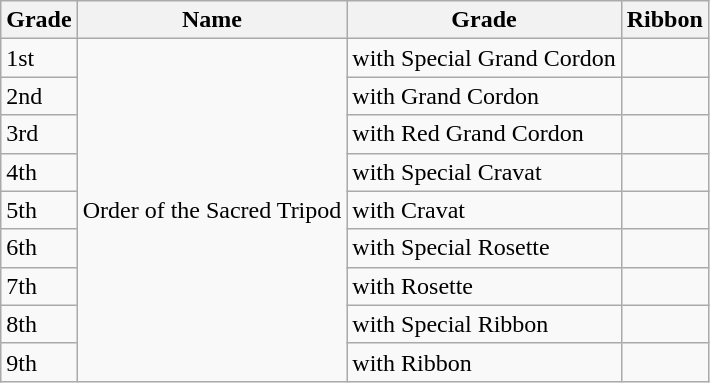<table class="wikitable">
<tr>
<th>Grade</th>
<th>Name</th>
<th>Grade</th>
<th>Ribbon</th>
</tr>
<tr>
<td>1st</td>
<td rowspan=9>Order of the Sacred Tripod</td>
<td>with Special Grand Cordon</td>
<td></td>
</tr>
<tr>
<td>2nd</td>
<td>with Grand Cordon</td>
<td></td>
</tr>
<tr>
<td>3rd</td>
<td>with Red Grand Cordon</td>
<td></td>
</tr>
<tr>
<td>4th</td>
<td>with Special Cravat</td>
<td align=center></td>
</tr>
<tr>
<td>5th</td>
<td>with Cravat</td>
<td align=center></td>
</tr>
<tr>
<td>6th</td>
<td>with Special Rosette</td>
<td align=center></td>
</tr>
<tr>
<td>7th</td>
<td>with Rosette</td>
<td align=center></td>
</tr>
<tr>
<td>8th</td>
<td>with Special Ribbon</td>
<td align=center></td>
</tr>
<tr>
<td>9th</td>
<td>with Ribbon</td>
<td align=center></td>
</tr>
</table>
